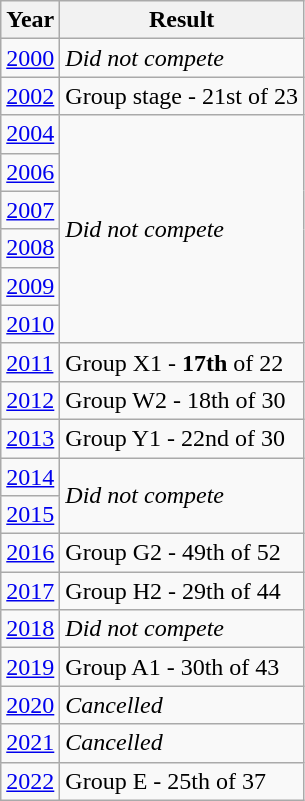<table class="wikitable">
<tr>
<th>Year</th>
<th>Result</th>
</tr>
<tr>
<td> <a href='#'>2000</a></td>
<td><em>Did not compete</em></td>
</tr>
<tr>
<td> <a href='#'>2002</a></td>
<td>Group stage - 21st of 23</td>
</tr>
<tr>
<td> <a href='#'>2004</a></td>
<td rowspan="6"><em>Did not compete</em></td>
</tr>
<tr>
<td> <a href='#'>2006</a></td>
</tr>
<tr>
<td> <a href='#'>2007</a></td>
</tr>
<tr>
<td> <a href='#'>2008</a></td>
</tr>
<tr>
<td> <a href='#'>2009</a></td>
</tr>
<tr>
<td> <a href='#'>2010</a></td>
</tr>
<tr>
<td> <a href='#'>2011</a></td>
<td>Group X1 - <strong>17th</strong> of 22</td>
</tr>
<tr>
<td> <a href='#'>2012</a></td>
<td>Group W2 - 18th of 30</td>
</tr>
<tr>
<td> <a href='#'>2013</a></td>
<td>Group Y1 - 22nd of 30</td>
</tr>
<tr>
<td> <a href='#'>2014</a></td>
<td rowspan="2"><em>Did not compete</em></td>
</tr>
<tr>
<td> <a href='#'>2015</a></td>
</tr>
<tr>
<td> <a href='#'>2016</a></td>
<td>Group G2 - 49th of 52</td>
</tr>
<tr>
<td> <a href='#'>2017</a></td>
<td>Group H2 - 29th of 44</td>
</tr>
<tr>
<td> <a href='#'>2018</a></td>
<td><em>Did not compete</em></td>
</tr>
<tr>
<td> <a href='#'>2019</a></td>
<td>Group A1 - 30th of 43</td>
</tr>
<tr>
<td> <a href='#'>2020</a></td>
<td><em>Cancelled</em></td>
</tr>
<tr>
<td> <a href='#'>2021</a></td>
<td><em>Cancelled</em></td>
</tr>
<tr>
<td> <a href='#'>2022</a></td>
<td>Group E - 25th of 37</td>
</tr>
</table>
